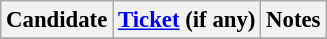<table class="wikitable" style="font-size: 95%">
<tr>
<th>Candidate</th>
<th><a href='#'>Ticket</a> (if any)</th>
<th>Notes</th>
</tr>
<tr>
</tr>
</table>
